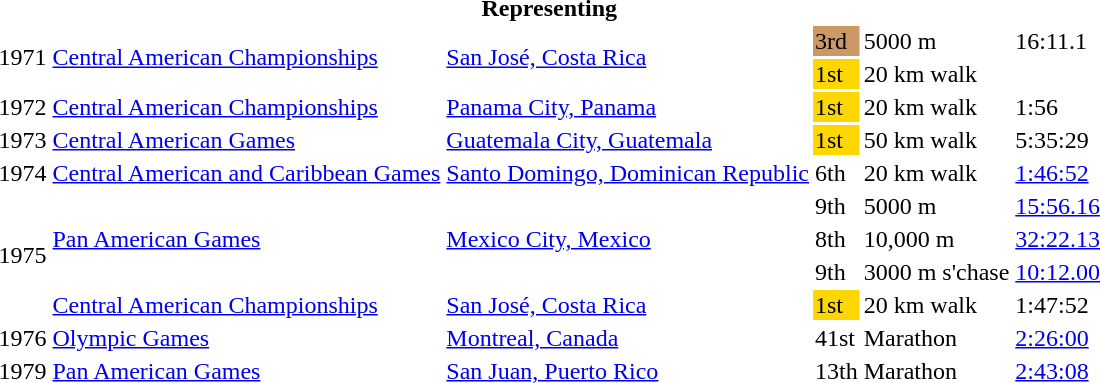<table>
<tr>
<th colspan="6">Representing </th>
</tr>
<tr>
<td rowspan=2>1971</td>
<td rowspan=2><a href='#'>Central American Championships</a></td>
<td rowspan=2><a href='#'>San José, Costa Rica</a></td>
<td bgcolor=cc9966>3rd</td>
<td>5000 m</td>
<td>16:11.1</td>
</tr>
<tr>
<td bgcolor=gold>1st</td>
<td>20 km walk</td>
<td></td>
</tr>
<tr>
<td>1972</td>
<td><a href='#'>Central American Championships</a></td>
<td><a href='#'>Panama City, Panama</a></td>
<td bgcolor=gold>1st</td>
<td>20 km walk</td>
<td>1:56</td>
</tr>
<tr>
<td>1973</td>
<td><a href='#'>Central American Games</a></td>
<td><a href='#'>Guatemala City, Guatemala</a></td>
<td bgcolor=gold>1st</td>
<td>50 km walk</td>
<td>5:35:29</td>
</tr>
<tr>
<td>1974</td>
<td><a href='#'>Central American and Caribbean Games</a></td>
<td><a href='#'>Santo Domingo, Dominican Republic</a></td>
<td>6th</td>
<td>20 km walk</td>
<td><a href='#'>1:46:52</a></td>
</tr>
<tr>
<td rowspan=4>1975</td>
<td rowspan=3><a href='#'>Pan American Games</a></td>
<td rowspan=3><a href='#'>Mexico City, Mexico</a></td>
<td>9th</td>
<td>5000 m</td>
<td><a href='#'>15:56.16</a></td>
</tr>
<tr>
<td>8th</td>
<td>10,000 m</td>
<td><a href='#'>32:22.13</a></td>
</tr>
<tr>
<td>9th</td>
<td>3000 m s'chase</td>
<td><a href='#'>10:12.00</a></td>
</tr>
<tr>
<td><a href='#'>Central American Championships</a></td>
<td><a href='#'>San José, Costa Rica</a></td>
<td bgcolor=gold>1st</td>
<td>20 km walk</td>
<td>1:47:52</td>
</tr>
<tr>
<td>1976</td>
<td><a href='#'>Olympic Games</a></td>
<td><a href='#'>Montreal, Canada</a></td>
<td>41st</td>
<td>Marathon</td>
<td><a href='#'>2:26:00</a></td>
</tr>
<tr>
<td>1979</td>
<td><a href='#'>Pan American Games</a></td>
<td><a href='#'>San Juan, Puerto Rico</a></td>
<td>13th</td>
<td>Marathon</td>
<td><a href='#'>2:43:08</a></td>
</tr>
</table>
